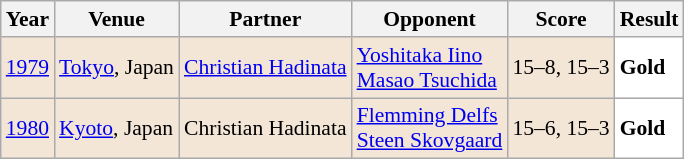<table class="sortable wikitable" style="font-size: 90%;">
<tr>
<th>Year</th>
<th>Venue</th>
<th>Partner</th>
<th>Opponent</th>
<th>Score</th>
<th>Result</th>
</tr>
<tr style="background:#F3E6D7">
<td align="center"><a href='#'>1979</a></td>
<td align="left"><a href='#'>Tokyo</a>, Japan</td>
<td align="left"> <a href='#'>Christian Hadinata</a></td>
<td align="left"> <a href='#'>Yoshitaka Iino</a><br> <a href='#'>Masao Tsuchida</a></td>
<td align="left">15–8, 15–3</td>
<td style="text-align:left; background:white"> <strong>Gold</strong></td>
</tr>
<tr style="background:#F3E6D7">
<td align="center"><a href='#'>1980</a></td>
<td align="left"><a href='#'>Kyoto</a>, Japan</td>
<td align="left"> Christian Hadinata</td>
<td align="left"> <a href='#'>Flemming Delfs</a><br> <a href='#'>Steen Skovgaard</a></td>
<td align="left">15–6, 15–3</td>
<td style="text-align:left; background:white"> <strong>Gold</strong></td>
</tr>
</table>
